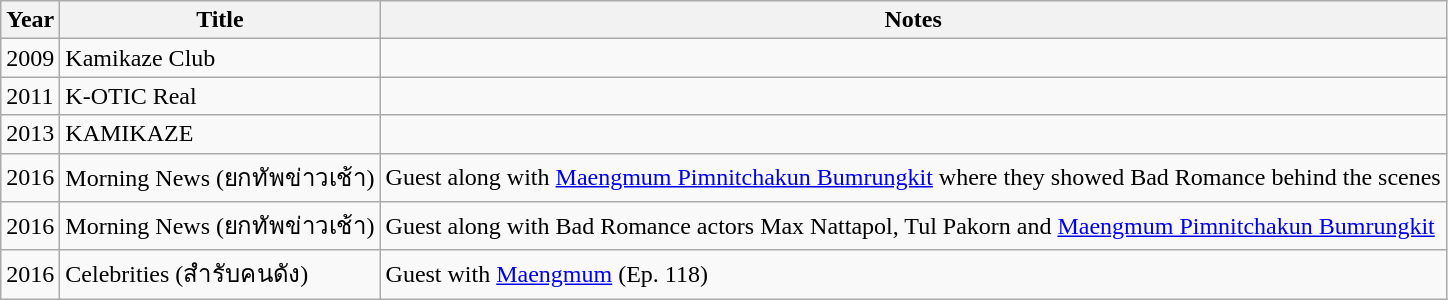<table class="wikitable">
<tr>
<th>Year</th>
<th>Title</th>
<th>Notes</th>
</tr>
<tr>
<td>2009</td>
<td>Kamikaze Club</td>
<td></td>
</tr>
<tr>
<td>2011</td>
<td>K-OTIC Real</td>
<td></td>
</tr>
<tr>
<td>2013</td>
<td>KAMIKAZE</td>
<td></td>
</tr>
<tr>
<td>2016</td>
<td>Morning News (ยกทัพข่าวเช้า)</td>
<td>Guest along with <a href='#'>Maengmum Pimnitchakun Bumrungkit</a> where they showed Bad Romance behind the scenes</td>
</tr>
<tr>
<td>2016</td>
<td>Morning News (ยกทัพข่าวเช้า)</td>
<td>Guest along with Bad Romance actors Max Nattapol, Tul Pakorn and <a href='#'>Maengmum Pimnitchakun Bumrungkit</a></td>
</tr>
<tr>
<td>2016</td>
<td>Celebrities (สำรับคนดัง)</td>
<td>Guest with <a href='#'>Maengmum</a> (Ep. 118)</td>
</tr>
</table>
